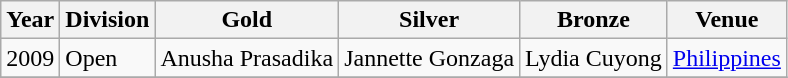<table class="wikitable sortable" style="text-align: left;">
<tr>
<th>Year</th>
<th>Division</th>
<th> Gold</th>
<th> Silver</th>
<th> Bronze</th>
<th>Venue</th>
</tr>
<tr>
<td>2009</td>
<td>Open</td>
<td>Anusha Prasadika</td>
<td>Jannette Gonzaga</td>
<td>Lydia Cuyong</td>
<td><a href='#'>Philippines</a></td>
</tr>
<tr>
</tr>
</table>
